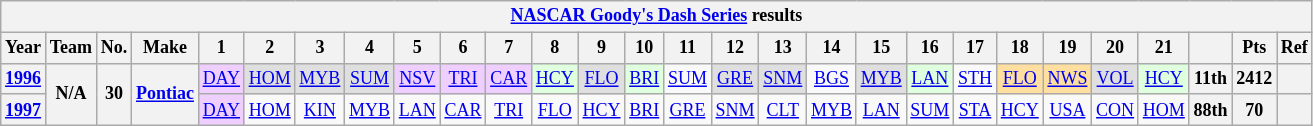<table class="wikitable" style="text-align:center; font-size:75%">
<tr>
<th colspan=32><a href='#'>NASCAR Goody's Dash Series</a> results</th>
</tr>
<tr>
<th>Year</th>
<th>Team</th>
<th>No.</th>
<th>Make</th>
<th>1</th>
<th>2</th>
<th>3</th>
<th>4</th>
<th>5</th>
<th>6</th>
<th>7</th>
<th>8</th>
<th>9</th>
<th>10</th>
<th>11</th>
<th>12</th>
<th>13</th>
<th>14</th>
<th>15</th>
<th>16</th>
<th>17</th>
<th>18</th>
<th>19</th>
<th>20</th>
<th>21</th>
<th></th>
<th>Pts</th>
<th>Ref</th>
</tr>
<tr>
<th><a href='#'>1996</a></th>
<th rowspan=2>N/A</th>
<th rowspan=2>30</th>
<th rowspan=2><a href='#'>Pontiac</a></th>
<td style="background:#EFCFFF;"><a href='#'>DAY</a><br></td>
<td style="background:#DFDFDF;"><a href='#'>HOM</a><br></td>
<td style="background:#DFDFDF;"><a href='#'>MYB</a><br></td>
<td style="background:#DFDFDF;"><a href='#'>SUM</a><br></td>
<td style="background:#EFCFFF;"><a href='#'>NSV</a><br></td>
<td style="background:#EFCFFF;"><a href='#'>TRI</a><br></td>
<td style="background:#EFCFFF;"><a href='#'>CAR</a><br></td>
<td style="background:#DFFFDF;"><a href='#'>HCY</a><br></td>
<td style="background:#DFDFDF;"><a href='#'>FLO</a><br></td>
<td style="background:#DFFFDF;"><a href='#'>BRI</a><br></td>
<td><a href='#'>SUM</a></td>
<td style="background:#DFDFDF;"><a href='#'>GRE</a><br></td>
<td style="background:#DFDFDF;"><a href='#'>SNM</a><br></td>
<td><a href='#'>BGS</a></td>
<td style="background:#DFDFDF;"><a href='#'>MYB</a><br></td>
<td style="background:#DFFFDF;"><a href='#'>LAN</a><br></td>
<td><a href='#'>STH</a></td>
<td style="background:#FFDF9F;"><a href='#'>FLO</a><br></td>
<td style="background:#FFDF9F;"><a href='#'>NWS</a><br></td>
<td style="background:#DFDFDF;"><a href='#'>VOL</a><br></td>
<td style="background:#DFFFDF;"><a href='#'>HCY</a><br></td>
<th>11th</th>
<th>2412</th>
<th></th>
</tr>
<tr>
<th><a href='#'>1997</a></th>
<td style="background:#EFCFFF;"><a href='#'>DAY</a><br></td>
<td><a href='#'>HOM</a></td>
<td><a href='#'>KIN</a></td>
<td><a href='#'>MYB</a></td>
<td><a href='#'>LAN</a></td>
<td><a href='#'>CAR</a></td>
<td><a href='#'>TRI</a></td>
<td><a href='#'>FLO</a></td>
<td><a href='#'>HCY</a></td>
<td><a href='#'>BRI</a></td>
<td><a href='#'>GRE</a></td>
<td><a href='#'>SNM</a></td>
<td><a href='#'>CLT</a></td>
<td><a href='#'>MYB</a></td>
<td><a href='#'>LAN</a></td>
<td><a href='#'>SUM</a></td>
<td><a href='#'>STA</a></td>
<td><a href='#'>HCY</a></td>
<td><a href='#'>USA</a></td>
<td><a href='#'>CON</a></td>
<td><a href='#'>HOM</a></td>
<th>88th</th>
<th>70</th>
<th></th>
</tr>
</table>
